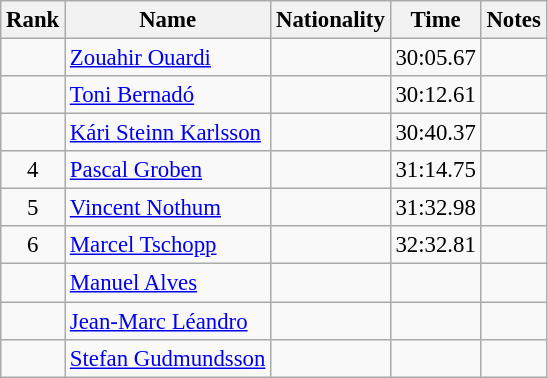<table class="wikitable sortable" style="text-align:center; font-size:95%">
<tr>
<th>Rank</th>
<th>Name</th>
<th>Nationality</th>
<th>Time</th>
<th>Notes</th>
</tr>
<tr>
<td></td>
<td align=left><a href='#'>Zouahir Ouardi</a></td>
<td align=left></td>
<td>30:05.67</td>
<td></td>
</tr>
<tr>
<td></td>
<td align=left><a href='#'>Toni Bernadó</a></td>
<td align=left></td>
<td>30:12.61</td>
<td></td>
</tr>
<tr>
<td></td>
<td align=left><a href='#'>Kári Steinn Karlsson</a></td>
<td align=left></td>
<td>30:40.37</td>
<td></td>
</tr>
<tr>
<td>4</td>
<td align=left><a href='#'>Pascal Groben</a></td>
<td align=left></td>
<td>31:14.75</td>
<td></td>
</tr>
<tr>
<td>5</td>
<td align=left><a href='#'>Vincent Nothum</a></td>
<td align=left></td>
<td>31:32.98</td>
<td></td>
</tr>
<tr>
<td>6</td>
<td align=left><a href='#'>Marcel Tschopp</a></td>
<td align=left></td>
<td>32:32.81</td>
<td></td>
</tr>
<tr>
<td></td>
<td align=left><a href='#'>Manuel Alves</a></td>
<td align=left></td>
<td></td>
<td></td>
</tr>
<tr>
<td></td>
<td align=left><a href='#'>Jean-Marc Léandro</a></td>
<td align=left></td>
<td></td>
<td></td>
</tr>
<tr>
<td></td>
<td align=left><a href='#'>Stefan Gudmundsson</a></td>
<td align=left></td>
<td></td>
<td></td>
</tr>
</table>
